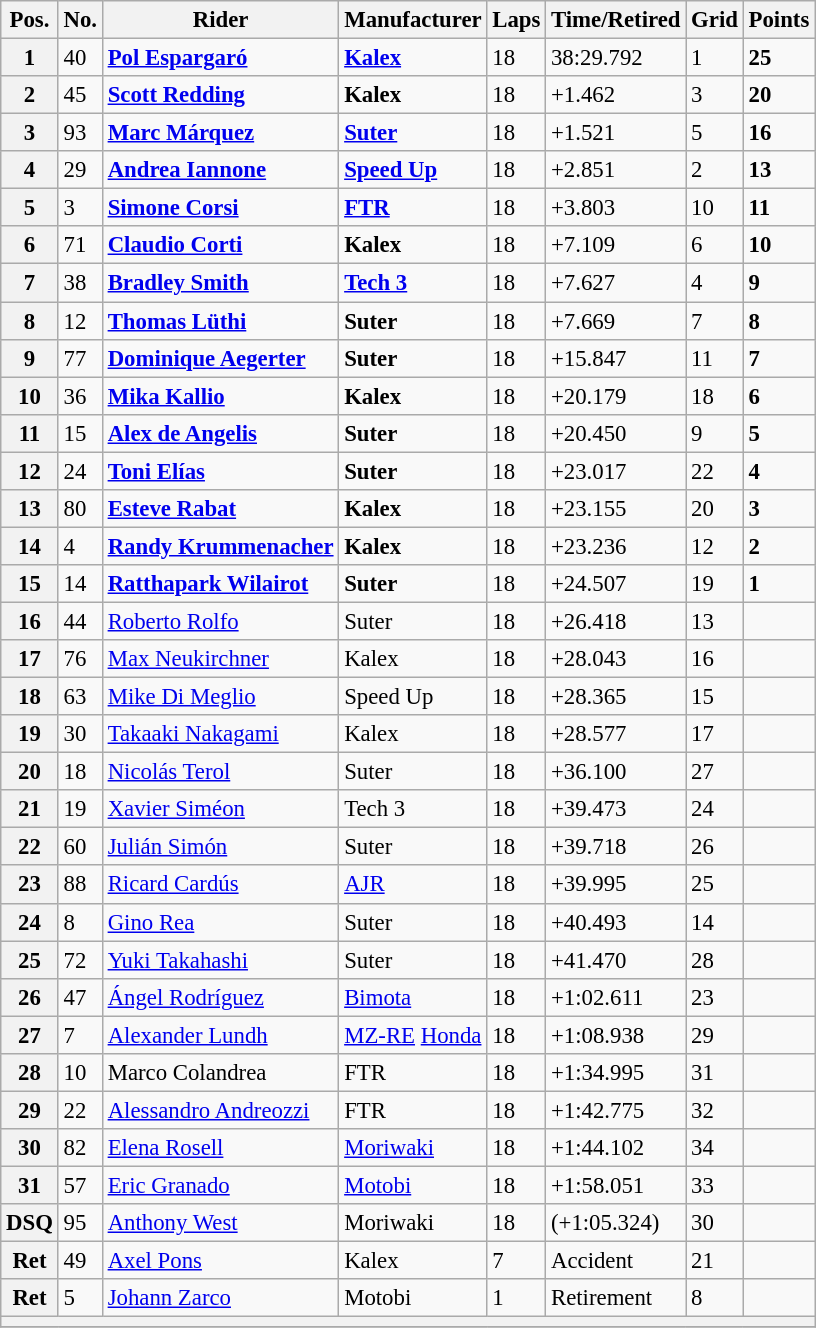<table class="wikitable" style="font-size: 95%;">
<tr>
<th>Pos.</th>
<th>No.</th>
<th>Rider</th>
<th>Manufacturer</th>
<th>Laps</th>
<th>Time/Retired</th>
<th>Grid</th>
<th>Points</th>
</tr>
<tr>
<th>1</th>
<td>40</td>
<td> <strong><a href='#'>Pol Espargaró</a></strong></td>
<td><strong><a href='#'>Kalex</a></strong></td>
<td>18</td>
<td>38:29.792</td>
<td>1</td>
<td><strong>25</strong></td>
</tr>
<tr>
<th>2</th>
<td>45</td>
<td> <strong><a href='#'>Scott Redding</a></strong></td>
<td><strong>Kalex</strong></td>
<td>18</td>
<td>+1.462</td>
<td>3</td>
<td><strong>20</strong></td>
</tr>
<tr>
<th>3</th>
<td>93</td>
<td> <strong><a href='#'>Marc Márquez</a></strong></td>
<td><strong><a href='#'>Suter</a></strong></td>
<td>18</td>
<td>+1.521</td>
<td>5</td>
<td><strong>16</strong></td>
</tr>
<tr>
<th>4</th>
<td>29</td>
<td> <strong><a href='#'>Andrea Iannone</a></strong></td>
<td><strong><a href='#'>Speed Up</a></strong></td>
<td>18</td>
<td>+2.851</td>
<td>2</td>
<td><strong>13</strong></td>
</tr>
<tr>
<th>5</th>
<td>3</td>
<td> <strong><a href='#'>Simone Corsi</a></strong></td>
<td><strong><a href='#'>FTR</a></strong></td>
<td>18</td>
<td>+3.803</td>
<td>10</td>
<td><strong>11</strong></td>
</tr>
<tr>
<th>6</th>
<td>71</td>
<td> <strong><a href='#'>Claudio Corti</a></strong></td>
<td><strong>Kalex</strong></td>
<td>18</td>
<td>+7.109</td>
<td>6</td>
<td><strong>10</strong></td>
</tr>
<tr>
<th>7</th>
<td>38</td>
<td> <strong><a href='#'>Bradley Smith</a></strong></td>
<td><strong><a href='#'>Tech 3</a></strong></td>
<td>18</td>
<td>+7.627</td>
<td>4</td>
<td><strong>9</strong></td>
</tr>
<tr>
<th>8</th>
<td>12</td>
<td> <strong><a href='#'>Thomas Lüthi</a></strong></td>
<td><strong>Suter</strong></td>
<td>18</td>
<td>+7.669</td>
<td>7</td>
<td><strong>8</strong></td>
</tr>
<tr>
<th>9</th>
<td>77</td>
<td> <strong><a href='#'>Dominique Aegerter</a></strong></td>
<td><strong>Suter</strong></td>
<td>18</td>
<td>+15.847</td>
<td>11</td>
<td><strong>7</strong></td>
</tr>
<tr>
<th>10</th>
<td>36</td>
<td> <strong><a href='#'>Mika Kallio</a></strong></td>
<td><strong>Kalex</strong></td>
<td>18</td>
<td>+20.179</td>
<td>18</td>
<td><strong>6</strong></td>
</tr>
<tr>
<th>11</th>
<td>15</td>
<td> <strong><a href='#'>Alex de Angelis</a></strong></td>
<td><strong>Suter</strong></td>
<td>18</td>
<td>+20.450</td>
<td>9</td>
<td><strong>5</strong></td>
</tr>
<tr>
<th>12</th>
<td>24</td>
<td> <strong><a href='#'>Toni Elías</a></strong></td>
<td><strong>Suter</strong></td>
<td>18</td>
<td>+23.017</td>
<td>22</td>
<td><strong>4</strong></td>
</tr>
<tr>
<th>13</th>
<td>80</td>
<td> <strong><a href='#'>Esteve Rabat</a></strong></td>
<td><strong>Kalex</strong></td>
<td>18</td>
<td>+23.155</td>
<td>20</td>
<td><strong>3</strong></td>
</tr>
<tr>
<th>14</th>
<td>4</td>
<td> <strong><a href='#'>Randy Krummenacher</a></strong></td>
<td><strong>Kalex</strong></td>
<td>18</td>
<td>+23.236</td>
<td>12</td>
<td><strong>2</strong></td>
</tr>
<tr>
<th>15</th>
<td>14</td>
<td> <strong><a href='#'>Ratthapark Wilairot</a></strong></td>
<td><strong>Suter</strong></td>
<td>18</td>
<td>+24.507</td>
<td>19</td>
<td><strong>1</strong></td>
</tr>
<tr>
<th>16</th>
<td>44</td>
<td> <a href='#'>Roberto Rolfo</a></td>
<td>Suter</td>
<td>18</td>
<td>+26.418</td>
<td>13</td>
<td></td>
</tr>
<tr>
<th>17</th>
<td>76</td>
<td> <a href='#'>Max Neukirchner</a></td>
<td>Kalex</td>
<td>18</td>
<td>+28.043</td>
<td>16</td>
<td></td>
</tr>
<tr>
<th>18</th>
<td>63</td>
<td> <a href='#'>Mike Di Meglio</a></td>
<td>Speed Up</td>
<td>18</td>
<td>+28.365</td>
<td>15</td>
<td></td>
</tr>
<tr>
<th>19</th>
<td>30</td>
<td> <a href='#'>Takaaki Nakagami</a></td>
<td>Kalex</td>
<td>18</td>
<td>+28.577</td>
<td>17</td>
<td></td>
</tr>
<tr>
<th>20</th>
<td>18</td>
<td> <a href='#'>Nicolás Terol</a></td>
<td>Suter</td>
<td>18</td>
<td>+36.100</td>
<td>27</td>
<td></td>
</tr>
<tr>
<th>21</th>
<td>19</td>
<td> <a href='#'>Xavier Siméon</a></td>
<td>Tech 3</td>
<td>18</td>
<td>+39.473</td>
<td>24</td>
<td></td>
</tr>
<tr>
<th>22</th>
<td>60</td>
<td> <a href='#'>Julián Simón</a></td>
<td>Suter</td>
<td>18</td>
<td>+39.718</td>
<td>26</td>
<td></td>
</tr>
<tr>
<th>23</th>
<td>88</td>
<td> <a href='#'>Ricard Cardús</a></td>
<td><a href='#'>AJR</a></td>
<td>18</td>
<td>+39.995</td>
<td>25</td>
<td></td>
</tr>
<tr>
<th>24</th>
<td>8</td>
<td> <a href='#'>Gino Rea</a></td>
<td>Suter</td>
<td>18</td>
<td>+40.493</td>
<td>14</td>
<td></td>
</tr>
<tr>
<th>25</th>
<td>72</td>
<td> <a href='#'>Yuki Takahashi</a></td>
<td>Suter</td>
<td>18</td>
<td>+41.470</td>
<td>28</td>
<td></td>
</tr>
<tr>
<th>26</th>
<td>47</td>
<td> <a href='#'>Ángel Rodríguez</a></td>
<td><a href='#'>Bimota</a></td>
<td>18</td>
<td>+1:02.611</td>
<td>23</td>
<td></td>
</tr>
<tr>
<th>27</th>
<td>7</td>
<td> <a href='#'>Alexander Lundh</a></td>
<td><a href='#'>MZ-RE</a> <a href='#'>Honda</a></td>
<td>18</td>
<td>+1:08.938</td>
<td>29</td>
<td></td>
</tr>
<tr>
<th>28</th>
<td>10</td>
<td> Marco Colandrea</td>
<td>FTR</td>
<td>18</td>
<td>+1:34.995</td>
<td>31</td>
<td></td>
</tr>
<tr>
<th>29</th>
<td>22</td>
<td> <a href='#'>Alessandro Andreozzi</a></td>
<td>FTR</td>
<td>18</td>
<td>+1:42.775</td>
<td>32</td>
<td></td>
</tr>
<tr>
<th>30</th>
<td>82</td>
<td> <a href='#'>Elena Rosell</a></td>
<td><a href='#'>Moriwaki</a></td>
<td>18</td>
<td>+1:44.102</td>
<td>34</td>
<td></td>
</tr>
<tr>
<th>31</th>
<td>57</td>
<td> <a href='#'>Eric Granado</a></td>
<td><a href='#'>Motobi</a></td>
<td>18</td>
<td>+1:58.051</td>
<td>33</td>
<td></td>
</tr>
<tr>
<th>DSQ</th>
<td>95</td>
<td> <a href='#'>Anthony West</a></td>
<td>Moriwaki</td>
<td>18</td>
<td>(+1:05.324)</td>
<td>30</td>
<td></td>
</tr>
<tr>
<th>Ret</th>
<td>49</td>
<td> <a href='#'>Axel Pons</a></td>
<td>Kalex</td>
<td>7</td>
<td>Accident</td>
<td>21</td>
<td></td>
</tr>
<tr>
<th>Ret</th>
<td>5</td>
<td> <a href='#'>Johann Zarco</a></td>
<td>Motobi</td>
<td>1</td>
<td>Retirement</td>
<td>8</td>
<td></td>
</tr>
<tr>
<th colspan=8></th>
</tr>
<tr>
</tr>
</table>
